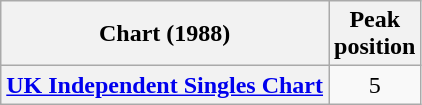<table class="wikitable plainrowheaders" style="text-align:center">
<tr>
<th>Chart (1988)</th>
<th>Peak<br>position</th>
</tr>
<tr>
<th scope="row"><a href='#'>UK Independent Singles Chart</a></th>
<td style="text-align:center;">5</td>
</tr>
</table>
